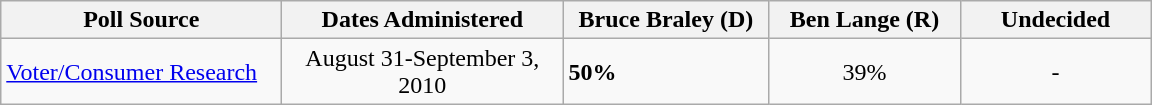<table class="wikitable">
<tr valign=bottom>
<th width='180'>Poll Source</th>
<th width='180'>Dates Administered</th>
<th width='130'>Bruce Braley (D)</th>
<th width='120'>Ben Lange (R)</th>
<th width='120'>Undecided</th>
</tr>
<tr>
<td><a href='#'>Voter/Consumer Research</a></td>
<td align=center>August 31-September 3, 2010</td>
<td><strong>50%</strong></td>
<td align=center>39%</td>
<td align=center>-</td>
</tr>
</table>
